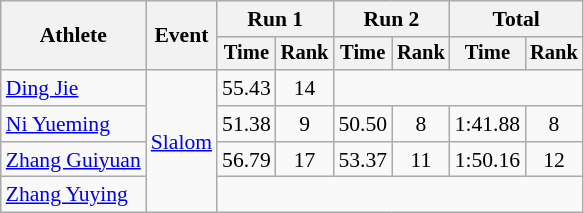<table class="wikitable" style="font-size:90%">
<tr>
<th rowspan=2>Athlete</th>
<th rowspan=2>Event</th>
<th colspan=2>Run 1</th>
<th colspan=2>Run 2</th>
<th colspan=2>Total</th>
</tr>
<tr style="font-size:95%">
<th>Time</th>
<th>Rank</th>
<th>Time</th>
<th>Rank</th>
<th>Time</th>
<th>Rank</th>
</tr>
<tr align=center>
<td align=left><a href='#'>Ding Jie</a></td>
<td align=left rowspan=4><a href='#'>Slalom</a></td>
<td>55.43</td>
<td>14</td>
<td colspan=4></td>
</tr>
<tr align=center>
<td align=left><a href='#'>Ni Yueming</a></td>
<td>51.38</td>
<td>9</td>
<td>50.50</td>
<td>8</td>
<td>1:41.88</td>
<td>8</td>
</tr>
<tr align=center>
<td align=left><a href='#'>Zhang Guiyuan</a></td>
<td>56.79</td>
<td>17</td>
<td>53.37</td>
<td>11</td>
<td>1:50.16</td>
<td>12</td>
</tr>
<tr align=center>
<td align=left><a href='#'>Zhang Yuying</a></td>
<td colspan=6></td>
</tr>
</table>
